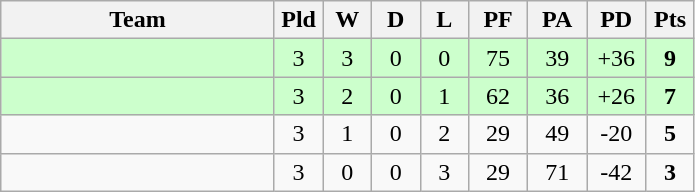<table class="wikitable" style="text-align:center;">
<tr>
<th width=175>Team</th>
<th width=25 abbr="Played">Pld</th>
<th width=25 abbr="Won">W</th>
<th width=25 abbr="Drawn">D</th>
<th width=25 abbr="Lost">L</th>
<th width=32 abbr="Points for">PF</th>
<th width=32 abbr="Points against">PA</th>
<th width=32 abbr="Points difference">PD</th>
<th width=25 abbr="Points">Pts</th>
</tr>
<tr bgcolor=ccffcc>
<td align=left></td>
<td>3</td>
<td>3</td>
<td>0</td>
<td>0</td>
<td>75</td>
<td>39</td>
<td>+36</td>
<td><strong>9</strong></td>
</tr>
<tr bgcolor=ccffcc>
<td align=left></td>
<td>3</td>
<td>2</td>
<td>0</td>
<td>1</td>
<td>62</td>
<td>36</td>
<td>+26</td>
<td><strong>7</strong></td>
</tr>
<tr>
<td align=left></td>
<td>3</td>
<td>1</td>
<td>0</td>
<td>2</td>
<td>29</td>
<td>49</td>
<td>-20</td>
<td><strong>5</strong></td>
</tr>
<tr>
<td align=left></td>
<td>3</td>
<td>0</td>
<td>0</td>
<td>3</td>
<td>29</td>
<td>71</td>
<td>-42</td>
<td><strong>3</strong></td>
</tr>
</table>
